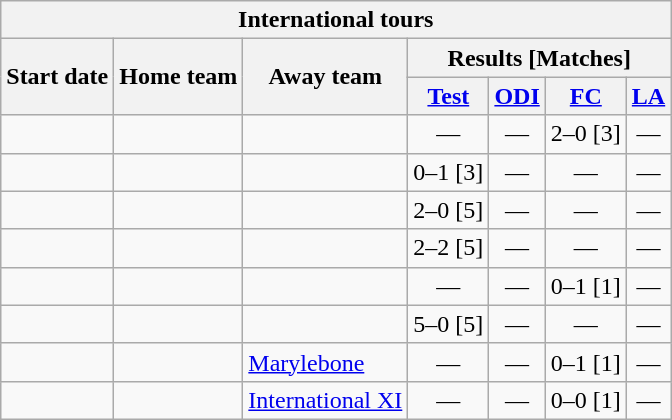<table class="wikitable">
<tr>
<th colspan="7">International tours</th>
</tr>
<tr>
<th rowspan="2">Start date</th>
<th rowspan="2">Home team</th>
<th rowspan="2">Away team</th>
<th colspan="4">Results [Matches]</th>
</tr>
<tr>
<th><a href='#'>Test</a></th>
<th><a href='#'>ODI</a></th>
<th><a href='#'>FC</a></th>
<th><a href='#'>LA</a></th>
</tr>
<tr>
<td><a href='#'></a></td>
<td></td>
<td></td>
<td ; style="text-align:center">—</td>
<td ; style="text-align:center">—</td>
<td>2–0 [3]</td>
<td ; style="text-align:center">—</td>
</tr>
<tr>
<td><a href='#'></a></td>
<td></td>
<td></td>
<td>0–1 [3]</td>
<td ; style="text-align:center">—</td>
<td ; style="text-align:center">—</td>
<td ; style="text-align:center">—</td>
</tr>
<tr>
<td><a href='#'></a></td>
<td></td>
<td></td>
<td>2–0 [5]</td>
<td ; style="text-align:center">—</td>
<td ; style="text-align:center">—</td>
<td ; style="text-align:center">—</td>
</tr>
<tr>
<td><a href='#'></a></td>
<td></td>
<td></td>
<td>2–2 [5]</td>
<td ; style="text-align:center">—</td>
<td ; style="text-align:center">—</td>
<td ; style="text-align:center">—</td>
</tr>
<tr>
<td><a href='#'></a></td>
<td></td>
<td></td>
<td ; style="text-align:center">—</td>
<td ; style="text-align:center">—</td>
<td>0–1 [1]</td>
<td ; style="text-align:center">—</td>
</tr>
<tr>
<td><a href='#'></a></td>
<td></td>
<td></td>
<td>5–0 [5]</td>
<td ; style="text-align:center">—</td>
<td ; style="text-align:center">—</td>
<td ; style="text-align:center">—</td>
</tr>
<tr>
<td><a href='#'></a></td>
<td></td>
<td><a href='#'>Marylebone</a></td>
<td ; style="text-align:center">—</td>
<td ; style="text-align:center">—</td>
<td>0–1 [1]</td>
<td ; style="text-align:center">—</td>
</tr>
<tr>
<td><a href='#'></a></td>
<td></td>
<td><a href='#'>International XI</a></td>
<td ; style="text-align:center">—</td>
<td ; style="text-align:center">—</td>
<td>0–0 [1]</td>
<td ; style="text-align:center">—</td>
</tr>
</table>
